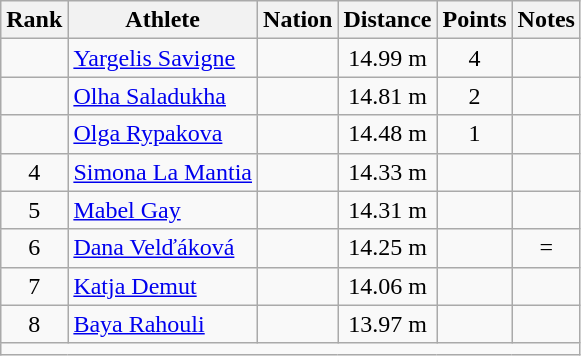<table class="wikitable mw-datatable sortable" style="text-align:center;">
<tr>
<th>Rank</th>
<th>Athlete</th>
<th>Nation</th>
<th>Distance</th>
<th>Points</th>
<th>Notes</th>
</tr>
<tr>
<td></td>
<td align=left><a href='#'>Yargelis Savigne</a></td>
<td align=left></td>
<td>14.99 m </td>
<td>4</td>
<td></td>
</tr>
<tr>
<td></td>
<td align=left><a href='#'>Olha Saladukha</a></td>
<td align=left></td>
<td>14.81 m </td>
<td>2</td>
<td></td>
</tr>
<tr>
<td></td>
<td align=left><a href='#'>Olga Rypakova</a></td>
<td align=left></td>
<td>14.48 m </td>
<td>1</td>
<td></td>
</tr>
<tr>
<td>4</td>
<td align=left><a href='#'>Simona La Mantia</a></td>
<td align=left></td>
<td>14.33 m </td>
<td></td>
<td></td>
</tr>
<tr>
<td>5</td>
<td align=left><a href='#'>Mabel Gay</a></td>
<td align=left></td>
<td>14.31 m </td>
<td></td>
<td></td>
</tr>
<tr>
<td>6</td>
<td align=left><a href='#'>Dana Velďáková</a></td>
<td align=left></td>
<td>14.25 m </td>
<td></td>
<td>=</td>
</tr>
<tr>
<td>7</td>
<td align=left><a href='#'>Katja Demut</a></td>
<td align=left></td>
<td>14.06 m </td>
<td></td>
<td></td>
</tr>
<tr>
<td>8</td>
<td align=left><a href='#'>Baya Rahouli</a></td>
<td align=left></td>
<td>13.97 m </td>
<td></td>
<td></td>
</tr>
<tr class="sortbottom">
<td colspan=6></td>
</tr>
</table>
